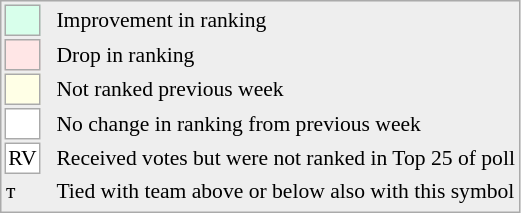<table style="font-size:90%; border:1px solid #aaa; white-space:nowrap; background:#eee;">
<tr>
<td style="background:#d8ffeb; width:20px; border:1px solid #aaa;"> </td>
<td rowspan=6> </td>
<td>Improvement in ranking</td>
</tr>
<tr>
<td style="background:#ffe6e6; width:20px; border:1px solid #aaa;"> </td>
<td>Drop in ranking</td>
</tr>
<tr>
<td style="background:#ffffe6; width:20px; border:1px solid #aaa;"> </td>
<td>Not ranked previous week</td>
</tr>
<tr>
<td style="background:#fff; width:20px; border:1px solid #aaa;"> </td>
<td>No change in ranking from previous week</td>
</tr>
<tr>
<td style="text-align:center; width:20px; border:1px solid #aaa; background:white;">RV</td>
<td>Received votes but were not ranked in Top 25 of poll</td>
</tr>
<tr>
<td>т</td>
<td>Tied with team above or below also with this symbol</td>
</tr>
<tr>
</tr>
</table>
